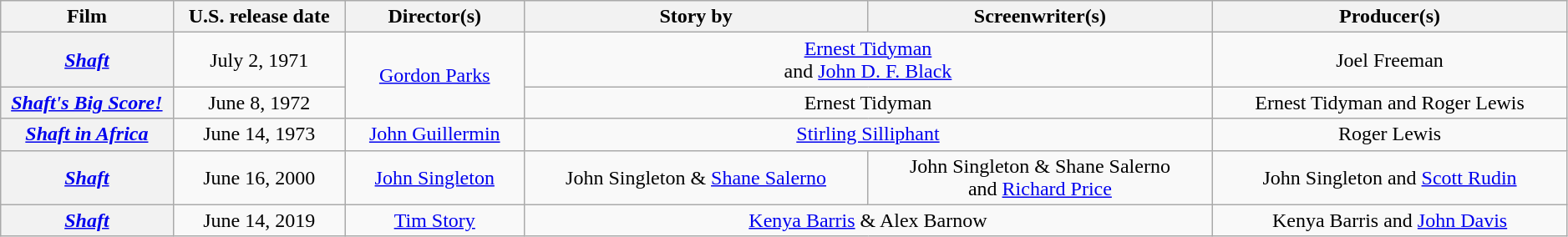<table class="wikitable plainrowheaders" style="text-align:center; width:99%;">
<tr>
<th style="text-align:center; width:11%;">Film</th>
<th style="text-align:center; width:11%;">U.S. release date</th>
<th style="text-align:center;">Director(s)</th>
<th style="text-align:center;">Story by</th>
<th style="text-align:center;">Screenwriter(s)</th>
<th style="text-align:center;">Producer(s)</th>
</tr>
<tr>
<th scope="row"><em><a href='#'>Shaft</a></em></th>
<td>July 2, 1971</td>
<td rowspan="2"><a href='#'>Gordon Parks</a></td>
<td colspan="2"><a href='#'>Ernest Tidyman</a> <br>and <a href='#'>John D. F. Black</a></td>
<td>Joel Freeman</td>
</tr>
<tr>
<th scope="row"><em><a href='#'>Shaft's Big Score!</a></em></th>
<td>June 8, 1972</td>
<td colspan="2">Ernest Tidyman</td>
<td>Ernest Tidyman and Roger Lewis</td>
</tr>
<tr>
<th scope="row"><em><a href='#'>Shaft in Africa</a></em></th>
<td>June 14, 1973</td>
<td><a href='#'>John Guillermin</a></td>
<td colspan="2"><a href='#'>Stirling Silliphant</a></td>
<td>Roger Lewis</td>
</tr>
<tr>
<th scope="row"><em><a href='#'>Shaft</a></em></th>
<td>June 16, 2000</td>
<td><a href='#'>John Singleton</a></td>
<td>John Singleton & <a href='#'>Shane Salerno</a></td>
<td>John Singleton & Shane Salerno <br>and <a href='#'>Richard Price</a></td>
<td>John Singleton and <a href='#'>Scott Rudin</a></td>
</tr>
<tr>
<th scope="row"><em><a href='#'>Shaft</a></em></th>
<td>June 14, 2019</td>
<td><a href='#'>Tim Story</a></td>
<td colspan="2"><a href='#'>Kenya Barris</a> & Alex Barnow</td>
<td>Kenya Barris and <a href='#'>John Davis</a></td>
</tr>
</table>
